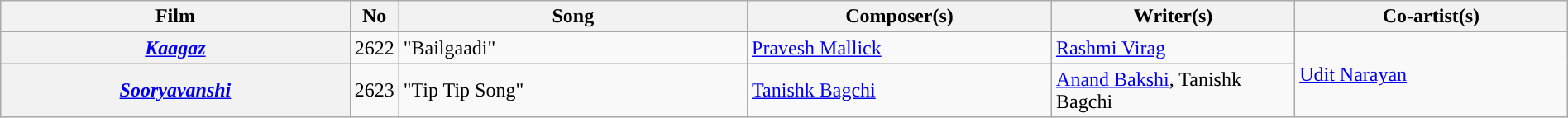<table class="wikitable plainrowheaders" width="100%" textcolor:#000;">
<tr style="background:#b0e0e66;">
<th scope="col" width=23%><strong>Film</strong></th>
<th><strong>No</strong></th>
<th scope="col" width=23%><strong>Song</strong></th>
<th scope="col" width=20%><strong>Composer(s)</strong></th>
<th scope="col" width=16%><strong>Writer(s)</strong></th>
<th scope="col" width=18%><strong>Co-artist(s)</strong></th>
</tr>
<tr>
<th><em><a href='#'>Kaagaz</a></em></th>
<td>2622</td>
<td>"Bailgaadi"</td>
<td><a href='#'>Pravesh Mallick</a></td>
<td><a href='#'>Rashmi Virag</a></td>
<td rowspan=2><a href='#'>Udit Narayan</a></td>
</tr>
<tr>
<th><em><a href='#'>Sooryavanshi</a></em></th>
<td>2623</td>
<td>"Tip Tip Song"</td>
<td><a href='#'>Tanishk Bagchi</a></td>
<td><a href='#'>Anand Bakshi</a>, Tanishk Bagchi</td>
</tr>
</table>
